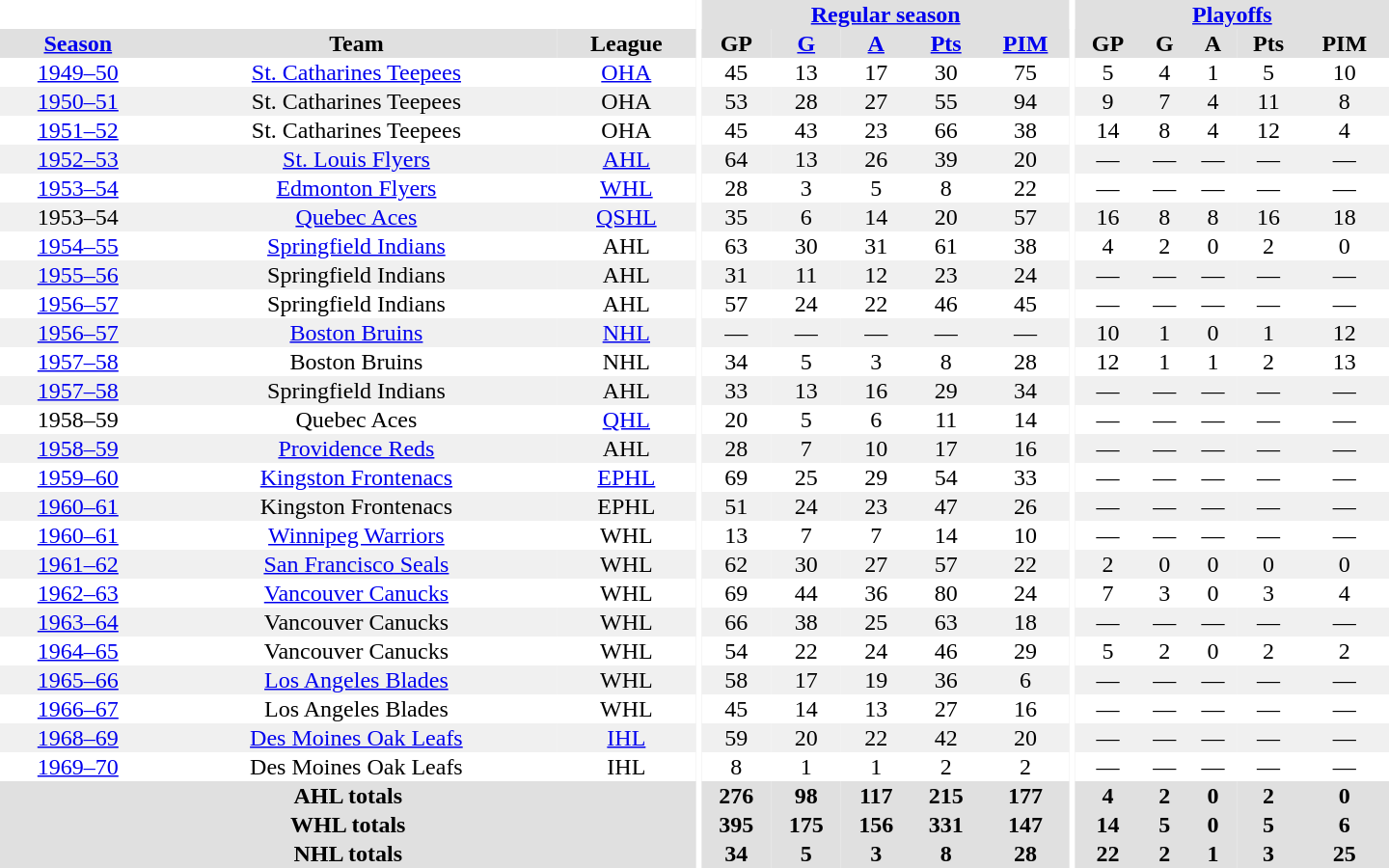<table border="0" cellpadding="1" cellspacing="0" style="text-align:center; width:60em">
<tr bgcolor="#e0e0e0">
<th colspan="3" bgcolor="#ffffff"></th>
<th rowspan="100" bgcolor="#ffffff"></th>
<th colspan="5"><a href='#'>Regular season</a></th>
<th rowspan="100" bgcolor="#ffffff"></th>
<th colspan="5"><a href='#'>Playoffs</a></th>
</tr>
<tr bgcolor="#e0e0e0">
<th><a href='#'>Season</a></th>
<th>Team</th>
<th>League</th>
<th>GP</th>
<th><a href='#'>G</a></th>
<th><a href='#'>A</a></th>
<th><a href='#'>Pts</a></th>
<th><a href='#'>PIM</a></th>
<th>GP</th>
<th>G</th>
<th>A</th>
<th>Pts</th>
<th>PIM</th>
</tr>
<tr>
<td><a href='#'>1949–50</a></td>
<td><a href='#'>St. Catharines Teepees</a></td>
<td><a href='#'>OHA</a></td>
<td>45</td>
<td>13</td>
<td>17</td>
<td>30</td>
<td>75</td>
<td>5</td>
<td>4</td>
<td>1</td>
<td>5</td>
<td>10</td>
</tr>
<tr bgcolor="#f0f0f0">
<td><a href='#'>1950–51</a></td>
<td>St. Catharines Teepees</td>
<td>OHA</td>
<td>53</td>
<td>28</td>
<td>27</td>
<td>55</td>
<td>94</td>
<td>9</td>
<td>7</td>
<td>4</td>
<td>11</td>
<td>8</td>
</tr>
<tr>
<td><a href='#'>1951–52</a></td>
<td>St. Catharines Teepees</td>
<td>OHA</td>
<td>45</td>
<td>43</td>
<td>23</td>
<td>66</td>
<td>38</td>
<td>14</td>
<td>8</td>
<td>4</td>
<td>12</td>
<td>4</td>
</tr>
<tr bgcolor="#f0f0f0">
<td><a href='#'>1952–53</a></td>
<td><a href='#'>St. Louis Flyers</a></td>
<td><a href='#'>AHL</a></td>
<td>64</td>
<td>13</td>
<td>26</td>
<td>39</td>
<td>20</td>
<td>—</td>
<td>—</td>
<td>—</td>
<td>—</td>
<td>—</td>
</tr>
<tr>
<td><a href='#'>1953–54</a></td>
<td><a href='#'>Edmonton Flyers</a></td>
<td><a href='#'>WHL</a></td>
<td>28</td>
<td>3</td>
<td>5</td>
<td>8</td>
<td>22</td>
<td>—</td>
<td>—</td>
<td>—</td>
<td>—</td>
<td>—</td>
</tr>
<tr bgcolor="#f0f0f0">
<td>1953–54</td>
<td><a href='#'>Quebec Aces</a></td>
<td><a href='#'>QSHL</a></td>
<td>35</td>
<td>6</td>
<td>14</td>
<td>20</td>
<td>57</td>
<td>16</td>
<td>8</td>
<td>8</td>
<td>16</td>
<td>18</td>
</tr>
<tr>
<td><a href='#'>1954–55</a></td>
<td><a href='#'>Springfield Indians</a></td>
<td>AHL</td>
<td>63</td>
<td>30</td>
<td>31</td>
<td>61</td>
<td>38</td>
<td>4</td>
<td>2</td>
<td>0</td>
<td>2</td>
<td>0</td>
</tr>
<tr bgcolor="#f0f0f0">
<td><a href='#'>1955–56</a></td>
<td>Springfield Indians</td>
<td>AHL</td>
<td>31</td>
<td>11</td>
<td>12</td>
<td>23</td>
<td>24</td>
<td>—</td>
<td>—</td>
<td>—</td>
<td>—</td>
<td>—</td>
</tr>
<tr>
<td><a href='#'>1956–57</a></td>
<td>Springfield Indians</td>
<td>AHL</td>
<td>57</td>
<td>24</td>
<td>22</td>
<td>46</td>
<td>45</td>
<td>—</td>
<td>—</td>
<td>—</td>
<td>—</td>
<td>—</td>
</tr>
<tr bgcolor="#f0f0f0">
<td><a href='#'>1956–57</a></td>
<td><a href='#'>Boston Bruins</a></td>
<td><a href='#'>NHL</a></td>
<td>—</td>
<td>—</td>
<td>—</td>
<td>—</td>
<td>—</td>
<td>10</td>
<td>1</td>
<td>0</td>
<td>1</td>
<td>12</td>
</tr>
<tr>
<td><a href='#'>1957–58</a></td>
<td>Boston Bruins</td>
<td>NHL</td>
<td>34</td>
<td>5</td>
<td>3</td>
<td>8</td>
<td>28</td>
<td>12</td>
<td>1</td>
<td>1</td>
<td>2</td>
<td>13</td>
</tr>
<tr bgcolor="#f0f0f0">
<td><a href='#'>1957–58</a></td>
<td>Springfield Indians</td>
<td>AHL</td>
<td>33</td>
<td>13</td>
<td>16</td>
<td>29</td>
<td>34</td>
<td>—</td>
<td>—</td>
<td>—</td>
<td>—</td>
<td>—</td>
</tr>
<tr>
<td>1958–59</td>
<td>Quebec Aces</td>
<td><a href='#'>QHL</a></td>
<td>20</td>
<td>5</td>
<td>6</td>
<td>11</td>
<td>14</td>
<td>—</td>
<td>—</td>
<td>—</td>
<td>—</td>
<td>—</td>
</tr>
<tr bgcolor="#f0f0f0">
<td><a href='#'>1958–59</a></td>
<td><a href='#'>Providence Reds</a></td>
<td>AHL</td>
<td>28</td>
<td>7</td>
<td>10</td>
<td>17</td>
<td>16</td>
<td>—</td>
<td>—</td>
<td>—</td>
<td>—</td>
<td>—</td>
</tr>
<tr>
<td><a href='#'>1959–60</a></td>
<td><a href='#'>Kingston Frontenacs</a></td>
<td><a href='#'>EPHL</a></td>
<td>69</td>
<td>25</td>
<td>29</td>
<td>54</td>
<td>33</td>
<td>—</td>
<td>—</td>
<td>—</td>
<td>—</td>
<td>—</td>
</tr>
<tr bgcolor="#f0f0f0">
<td><a href='#'>1960–61</a></td>
<td>Kingston Frontenacs</td>
<td>EPHL</td>
<td>51</td>
<td>24</td>
<td>23</td>
<td>47</td>
<td>26</td>
<td>—</td>
<td>—</td>
<td>—</td>
<td>—</td>
<td>—</td>
</tr>
<tr>
<td><a href='#'>1960–61</a></td>
<td><a href='#'>Winnipeg Warriors</a></td>
<td>WHL</td>
<td>13</td>
<td>7</td>
<td>7</td>
<td>14</td>
<td>10</td>
<td>—</td>
<td>—</td>
<td>—</td>
<td>—</td>
<td>—</td>
</tr>
<tr bgcolor="#f0f0f0">
<td><a href='#'>1961–62</a></td>
<td><a href='#'>San Francisco Seals</a></td>
<td>WHL</td>
<td>62</td>
<td>30</td>
<td>27</td>
<td>57</td>
<td>22</td>
<td>2</td>
<td>0</td>
<td>0</td>
<td>0</td>
<td>0</td>
</tr>
<tr>
<td><a href='#'>1962–63</a></td>
<td><a href='#'>Vancouver Canucks</a></td>
<td>WHL</td>
<td>69</td>
<td>44</td>
<td>36</td>
<td>80</td>
<td>24</td>
<td>7</td>
<td>3</td>
<td>0</td>
<td>3</td>
<td>4</td>
</tr>
<tr bgcolor="#f0f0f0">
<td><a href='#'>1963–64</a></td>
<td>Vancouver Canucks</td>
<td>WHL</td>
<td>66</td>
<td>38</td>
<td>25</td>
<td>63</td>
<td>18</td>
<td>—</td>
<td>—</td>
<td>—</td>
<td>—</td>
<td>—</td>
</tr>
<tr>
<td><a href='#'>1964–65</a></td>
<td>Vancouver Canucks</td>
<td>WHL</td>
<td>54</td>
<td>22</td>
<td>24</td>
<td>46</td>
<td>29</td>
<td>5</td>
<td>2</td>
<td>0</td>
<td>2</td>
<td>2</td>
</tr>
<tr bgcolor="#f0f0f0">
<td><a href='#'>1965–66</a></td>
<td><a href='#'>Los Angeles Blades</a></td>
<td>WHL</td>
<td>58</td>
<td>17</td>
<td>19</td>
<td>36</td>
<td>6</td>
<td>—</td>
<td>—</td>
<td>—</td>
<td>—</td>
<td>—</td>
</tr>
<tr>
<td><a href='#'>1966–67</a></td>
<td>Los Angeles Blades</td>
<td>WHL</td>
<td>45</td>
<td>14</td>
<td>13</td>
<td>27</td>
<td>16</td>
<td>—</td>
<td>—</td>
<td>—</td>
<td>—</td>
<td>—</td>
</tr>
<tr bgcolor="#f0f0f0">
<td><a href='#'>1968–69</a></td>
<td><a href='#'>Des Moines Oak Leafs</a></td>
<td><a href='#'>IHL</a></td>
<td>59</td>
<td>20</td>
<td>22</td>
<td>42</td>
<td>20</td>
<td>—</td>
<td>—</td>
<td>—</td>
<td>—</td>
<td>—</td>
</tr>
<tr>
<td><a href='#'>1969–70</a></td>
<td>Des Moines Oak Leafs</td>
<td>IHL</td>
<td>8</td>
<td>1</td>
<td>1</td>
<td>2</td>
<td>2</td>
<td>—</td>
<td>—</td>
<td>—</td>
<td>—</td>
<td>—</td>
</tr>
<tr bgcolor="#e0e0e0">
<th colspan="3">AHL totals</th>
<th>276</th>
<th>98</th>
<th>117</th>
<th>215</th>
<th>177</th>
<th>4</th>
<th>2</th>
<th>0</th>
<th>2</th>
<th>0</th>
</tr>
<tr bgcolor="#e0e0e0">
<th colspan="3">WHL totals</th>
<th>395</th>
<th>175</th>
<th>156</th>
<th>331</th>
<th>147</th>
<th>14</th>
<th>5</th>
<th>0</th>
<th>5</th>
<th>6</th>
</tr>
<tr bgcolor="#e0e0e0">
<th colspan="3">NHL totals</th>
<th>34</th>
<th>5</th>
<th>3</th>
<th>8</th>
<th>28</th>
<th>22</th>
<th>2</th>
<th>1</th>
<th>3</th>
<th>25</th>
</tr>
</table>
